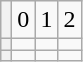<table class="wikitable" style="text-align: center;">
<tr>
<th></th>
<td>0</td>
<td>1</td>
<td>2</td>
</tr>
<tr>
<th></th>
<td></td>
<td></td>
<td></td>
</tr>
<tr>
<th></th>
<td></td>
<td></td>
<td></td>
</tr>
</table>
